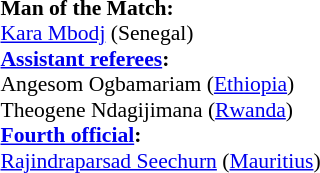<table width=50% style="font-size: 90%">
<tr>
<td><br><strong>Man of the Match:</strong>
<br><a href='#'>Kara Mbodj</a> (Senegal)<br><strong><a href='#'>Assistant referees</a>:</strong>
<br>Angesom Ogbamariam (<a href='#'>Ethiopia</a>)
<br>Theogene Ndagijimana (<a href='#'>Rwanda</a>)
<br><strong><a href='#'>Fourth official</a>:</strong>
<br><a href='#'>Rajindraparsad Seechurn</a> (<a href='#'>Mauritius</a>)</td>
</tr>
</table>
